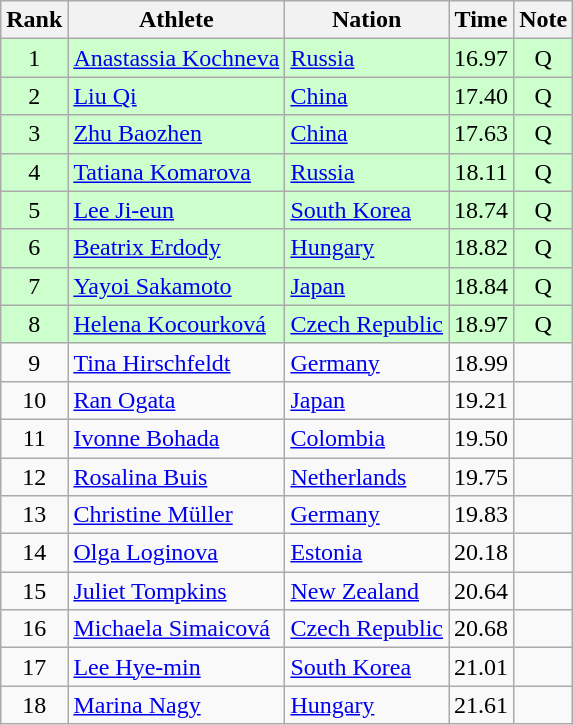<table class="wikitable sortable" style="text-align:center">
<tr>
<th>Rank</th>
<th>Athlete</th>
<th>Nation</th>
<th>Time</th>
<th>Note</th>
</tr>
<tr bgcolor=ccffcc>
<td>1</td>
<td align=left><a href='#'>Anastassia Kochneva</a></td>
<td align=left> <a href='#'>Russia</a></td>
<td>16.97</td>
<td>Q</td>
</tr>
<tr bgcolor=ccffcc>
<td>2</td>
<td align=left><a href='#'>Liu Qi</a></td>
<td align=left> <a href='#'>China</a></td>
<td>17.40</td>
<td>Q</td>
</tr>
<tr bgcolor=ccffcc>
<td>3</td>
<td align=left><a href='#'>Zhu Baozhen</a></td>
<td align=left> <a href='#'>China</a></td>
<td>17.63</td>
<td>Q</td>
</tr>
<tr bgcolor=ccffcc>
<td>4</td>
<td align=left><a href='#'>Tatiana Komarova</a></td>
<td align=left> <a href='#'>Russia</a></td>
<td>18.11</td>
<td>Q</td>
</tr>
<tr bgcolor=ccffcc>
<td>5</td>
<td align=left><a href='#'>Lee Ji-eun</a></td>
<td align=left> <a href='#'>South Korea</a></td>
<td>18.74</td>
<td>Q</td>
</tr>
<tr bgcolor=ccffcc>
<td>6</td>
<td align=left><a href='#'>Beatrix Erdody</a></td>
<td align=left> <a href='#'>Hungary</a></td>
<td>18.82</td>
<td>Q</td>
</tr>
<tr bgcolor=ccffcc>
<td>7</td>
<td align=left><a href='#'>Yayoi Sakamoto</a></td>
<td align=left> <a href='#'>Japan</a></td>
<td>18.84</td>
<td>Q</td>
</tr>
<tr bgcolor=ccffcc>
<td>8</td>
<td align=left><a href='#'>Helena Kocourková</a></td>
<td align=left> <a href='#'>Czech Republic</a></td>
<td>18.97</td>
<td>Q</td>
</tr>
<tr>
<td>9</td>
<td align=left><a href='#'>Tina Hirschfeldt</a></td>
<td align=left> <a href='#'>Germany</a></td>
<td>18.99</td>
<td></td>
</tr>
<tr>
<td>10</td>
<td align=left><a href='#'>Ran Ogata</a></td>
<td align=left> <a href='#'>Japan</a></td>
<td>19.21</td>
<td></td>
</tr>
<tr>
<td>11</td>
<td align=left><a href='#'>Ivonne Bohada</a></td>
<td align=left> <a href='#'>Colombia</a></td>
<td>19.50</td>
<td></td>
</tr>
<tr>
<td>12</td>
<td align=left><a href='#'>Rosalina Buis</a></td>
<td align=left> <a href='#'>Netherlands</a></td>
<td>19.75</td>
<td></td>
</tr>
<tr>
<td>13</td>
<td align=left><a href='#'>Christine Müller</a></td>
<td align=left> <a href='#'>Germany</a></td>
<td>19.83</td>
<td></td>
</tr>
<tr>
<td>14</td>
<td align=left><a href='#'>Olga Loginova</a></td>
<td align=left> <a href='#'>Estonia</a></td>
<td>20.18</td>
<td></td>
</tr>
<tr>
<td>15</td>
<td align=left><a href='#'>Juliet Tompkins</a></td>
<td align=left> <a href='#'>New Zealand</a></td>
<td>20.64</td>
<td></td>
</tr>
<tr>
<td>16</td>
<td align=left><a href='#'>Michaela Simaicová</a></td>
<td align=left> <a href='#'>Czech Republic</a></td>
<td>20.68</td>
<td></td>
</tr>
<tr>
<td>17</td>
<td align=left><a href='#'>Lee Hye-min</a></td>
<td align=left> <a href='#'>South Korea</a></td>
<td>21.01</td>
<td></td>
</tr>
<tr>
<td>18</td>
<td align=left><a href='#'>Marina Nagy</a></td>
<td align=left> <a href='#'>Hungary</a></td>
<td>21.61</td>
<td></td>
</tr>
</table>
